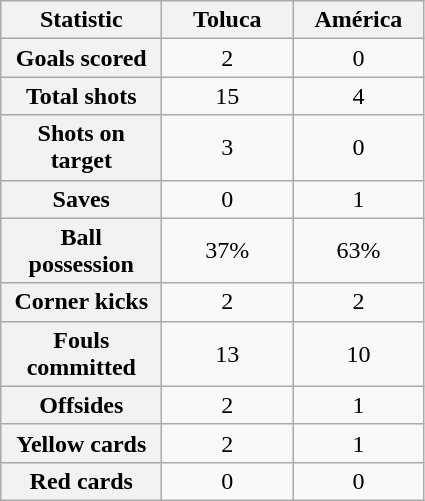<table class="wikitable plainrowheaders" style="text-align:center">
<tr>
<th scope="col" style="width:100px">Statistic</th>
<th scope="col" style="width:80px">Toluca</th>
<th scope="col" style="width:80px">América</th>
</tr>
<tr>
<th scope=row>Goals scored</th>
<td>2</td>
<td>0</td>
</tr>
<tr>
<th scope=row>Total shots</th>
<td>15</td>
<td>4</td>
</tr>
<tr>
<th scope=row>Shots on target</th>
<td>3</td>
<td>0</td>
</tr>
<tr>
<th scope=row>Saves</th>
<td>0</td>
<td>1</td>
</tr>
<tr>
<th scope=row>Ball possession</th>
<td>37%</td>
<td>63%</td>
</tr>
<tr>
<th scope=row>Corner kicks</th>
<td>2</td>
<td>2</td>
</tr>
<tr>
<th scope=row>Fouls committed</th>
<td>13</td>
<td>10</td>
</tr>
<tr>
<th scope=row>Offsides</th>
<td>2</td>
<td>1</td>
</tr>
<tr>
<th scope=row>Yellow cards</th>
<td>2</td>
<td>1</td>
</tr>
<tr>
<th scope=row>Red cards</th>
<td>0</td>
<td>0</td>
</tr>
</table>
